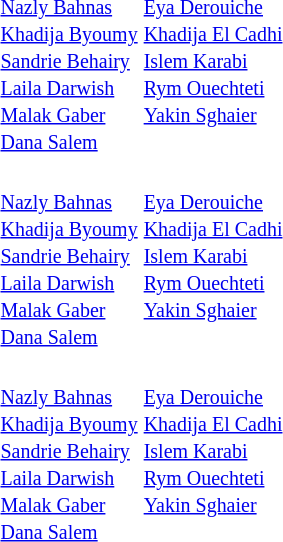<table>
<tr>
<th scope=row style="text-align:left"></th>
<td valign="top"><br><small><a href='#'>Nazly Bahnas</a><br><a href='#'>Khadija Byoumy</a><br><a href='#'>Sandrie Behairy</a><br><a href='#'>Laila Darwish</a><br><a href='#'>Malak Gaber</a><br><a href='#'>Dana  Salem</a></small></td>
<td valign="top"><br><small><a href='#'>Eya Derouiche</a><br><a href='#'>Khadija El Cadhi</a><br><a href='#'>Islem Karabi</a><br><a href='#'>Rym Ouechteti</a><br><a href='#'>Yakin Sghaier</a></small></td>
<td></td>
</tr>
<tr>
<th scope=row style="text-align:left"></th>
<td valign="top"><br><small><a href='#'>Nazly Bahnas</a><br><a href='#'>Khadija Byoumy</a><br><a href='#'>Sandrie Behairy</a><br><a href='#'>Laila Darwish</a><br><a href='#'>Malak Gaber</a><br><a href='#'>Dana  Salem</a></small></td>
<td valign="top"><br><small><a href='#'>Eya Derouiche</a><br><a href='#'>Khadija El Cadhi</a><br><a href='#'>Islem Karabi</a><br><a href='#'>Rym Ouechteti</a><br><a href='#'>Yakin Sghaier</a></small></td>
<td></td>
</tr>
<tr>
<th scope=row style="text-align:left"></th>
<td valign="top"><br><small><a href='#'>Nazly Bahnas</a><br><a href='#'>Khadija Byoumy</a><br><a href='#'>Sandrie Behairy</a><br><a href='#'>Laila Darwish</a><br><a href='#'>Malak Gaber</a><br><a href='#'>Dana  Salem</a></small></td>
<td valign="top"><br><small><a href='#'>Eya Derouiche</a><br><a href='#'>Khadija El Cadhi</a><br><a href='#'>Islem Karabi</a><br><a href='#'>Rym Ouechteti</a><br><a href='#'>Yakin Sghaier</a></small></td>
<td></td>
</tr>
</table>
